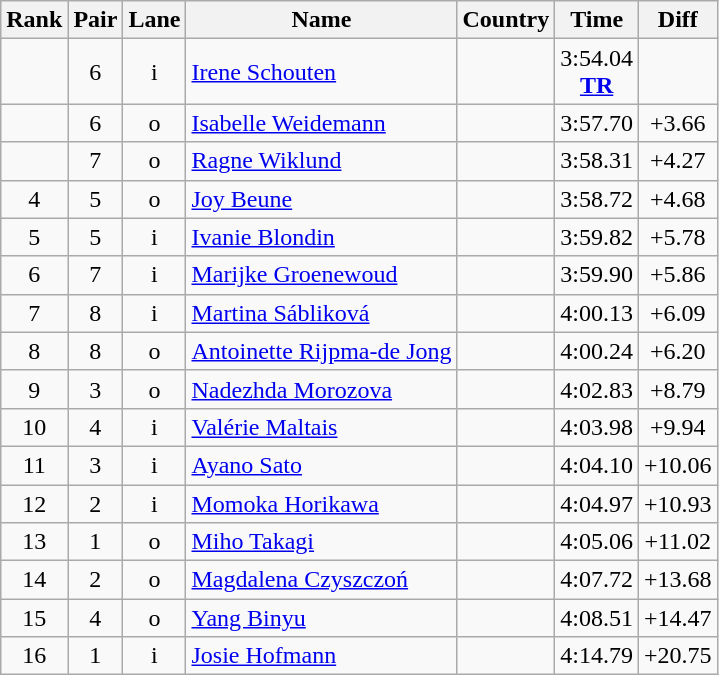<table class="wikitable sortable" style="text-align:center">
<tr>
<th>Rank</th>
<th>Pair</th>
<th>Lane</th>
<th>Name</th>
<th>Country</th>
<th>Time</th>
<th>Diff</th>
</tr>
<tr>
<td></td>
<td>6</td>
<td>i</td>
<td align=left><a href='#'>Irene Schouten</a></td>
<td align=left></td>
<td>3:54.04<br><strong><a href='#'>TR</a></strong></td>
<td></td>
</tr>
<tr>
<td></td>
<td>6</td>
<td>o</td>
<td align=left><a href='#'>Isabelle Weidemann</a></td>
<td align=left></td>
<td>3:57.70</td>
<td>+3.66</td>
</tr>
<tr>
<td></td>
<td>7</td>
<td>o</td>
<td align=left><a href='#'>Ragne Wiklund</a></td>
<td align=left></td>
<td>3:58.31</td>
<td>+4.27</td>
</tr>
<tr>
<td>4</td>
<td>5</td>
<td>o</td>
<td align=left><a href='#'>Joy Beune</a></td>
<td align=left></td>
<td>3:58.72</td>
<td>+4.68</td>
</tr>
<tr>
<td>5</td>
<td>5</td>
<td>i</td>
<td align=left><a href='#'>Ivanie Blondin</a></td>
<td align=left></td>
<td>3:59.82</td>
<td>+5.78</td>
</tr>
<tr>
<td>6</td>
<td>7</td>
<td>i</td>
<td align=left><a href='#'>Marijke Groenewoud</a></td>
<td align=left></td>
<td>3:59.90</td>
<td>+5.86</td>
</tr>
<tr>
<td>7</td>
<td>8</td>
<td>i</td>
<td align=left><a href='#'>Martina Sábliková</a></td>
<td align=left></td>
<td>4:00.13</td>
<td>+6.09</td>
</tr>
<tr>
<td>8</td>
<td>8</td>
<td>o</td>
<td align=left><a href='#'>Antoinette Rijpma-de Jong</a></td>
<td align=left></td>
<td>4:00.24</td>
<td>+6.20</td>
</tr>
<tr>
<td>9</td>
<td>3</td>
<td>o</td>
<td align=left><a href='#'>Nadezhda Morozova</a></td>
<td align=left></td>
<td>4:02.83</td>
<td>+8.79</td>
</tr>
<tr>
<td>10</td>
<td>4</td>
<td>i</td>
<td align=left><a href='#'>Valérie Maltais</a></td>
<td align=left></td>
<td>4:03.98</td>
<td>+9.94</td>
</tr>
<tr>
<td>11</td>
<td>3</td>
<td>i</td>
<td align=left><a href='#'>Ayano Sato</a></td>
<td align=left></td>
<td>4:04.10</td>
<td>+10.06</td>
</tr>
<tr>
<td>12</td>
<td>2</td>
<td>i</td>
<td align=left><a href='#'>Momoka Horikawa</a></td>
<td align=left></td>
<td>4:04.97</td>
<td>+10.93</td>
</tr>
<tr>
<td>13</td>
<td>1</td>
<td>o</td>
<td align=left><a href='#'>Miho Takagi</a></td>
<td align=left></td>
<td>4:05.06</td>
<td>+11.02</td>
</tr>
<tr>
<td>14</td>
<td>2</td>
<td>o</td>
<td align=left><a href='#'>Magdalena Czyszczoń</a></td>
<td align=left></td>
<td>4:07.72</td>
<td>+13.68</td>
</tr>
<tr>
<td>15</td>
<td>4</td>
<td>o</td>
<td align=left><a href='#'>Yang Binyu</a></td>
<td align=left></td>
<td>4:08.51</td>
<td>+14.47</td>
</tr>
<tr>
<td>16</td>
<td>1</td>
<td>i</td>
<td align=left><a href='#'>Josie Hofmann</a></td>
<td align=left></td>
<td>4:14.79</td>
<td>+20.75</td>
</tr>
</table>
